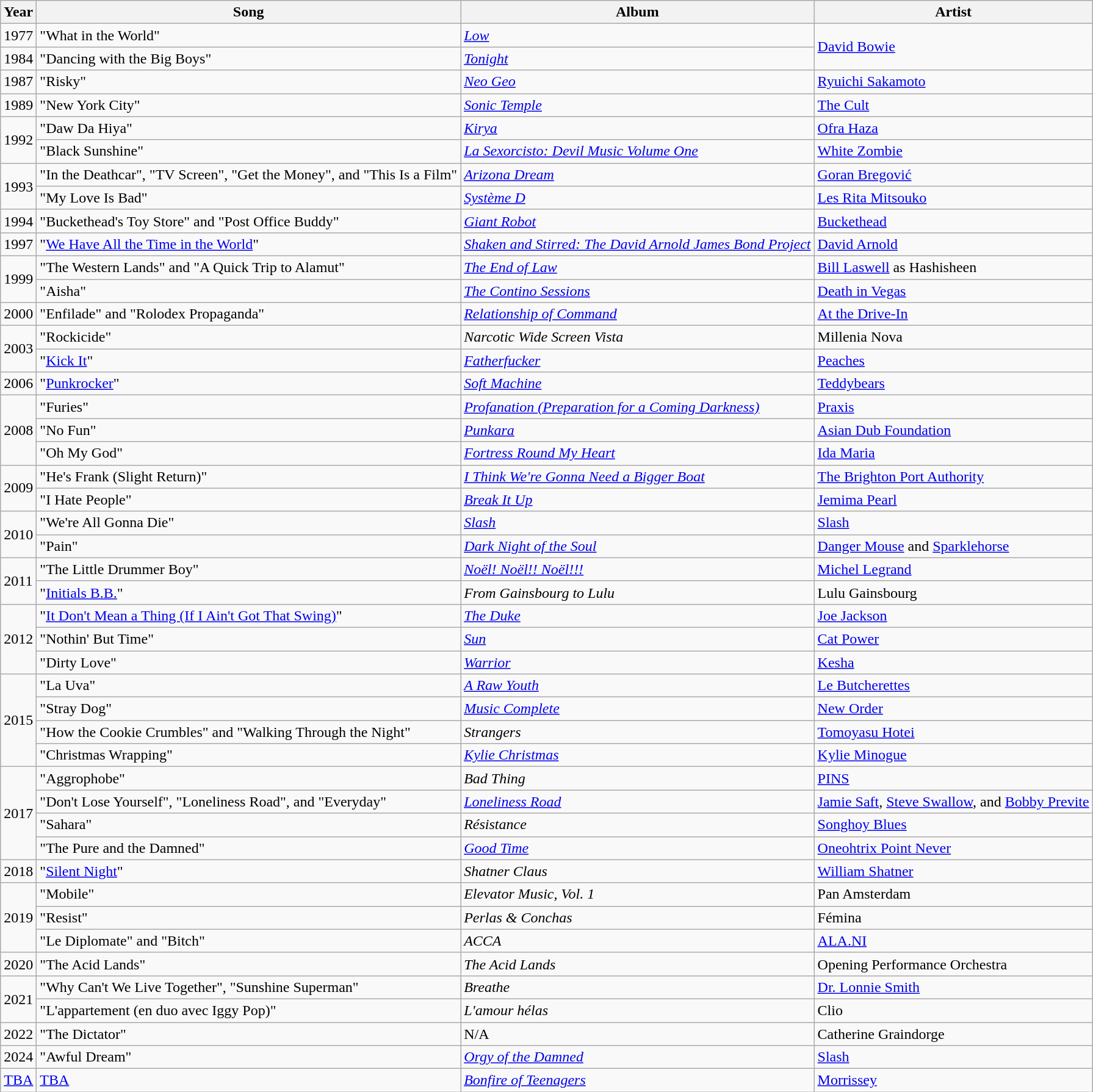<table class="wikitable">
<tr>
<th>Year</th>
<th>Song</th>
<th>Album</th>
<th>Artist</th>
</tr>
<tr>
<td>1977</td>
<td>"What in the World"</td>
<td><em><a href='#'>Low</a></em></td>
<td rowspan="2"><a href='#'>David Bowie</a></td>
</tr>
<tr>
<td>1984</td>
<td>"Dancing with the Big Boys"</td>
<td><em><a href='#'>Tonight</a></em></td>
</tr>
<tr>
<td>1987</td>
<td>"Risky"</td>
<td><em><a href='#'>Neo Geo</a></em></td>
<td><a href='#'>Ryuichi Sakamoto</a></td>
</tr>
<tr>
<td>1989</td>
<td>"New York City"</td>
<td><em><a href='#'>Sonic Temple</a></em></td>
<td><a href='#'>The Cult</a></td>
</tr>
<tr>
<td rowspan="2">1992</td>
<td>"Daw Da Hiya"</td>
<td><em><a href='#'>Kirya</a></em></td>
<td><a href='#'>Ofra Haza</a></td>
</tr>
<tr>
<td>"Black Sunshine"</td>
<td><em><a href='#'>La Sexorcisto: Devil Music Volume One</a></em></td>
<td><a href='#'>White Zombie</a></td>
</tr>
<tr>
<td rowspan="2">1993</td>
<td>"In the Deathcar", "TV Screen", "Get the Money", and "This Is a Film"</td>
<td><em><a href='#'>Arizona Dream</a></em></td>
<td><a href='#'>Goran Bregović</a></td>
</tr>
<tr>
<td>"My Love Is Bad"</td>
<td><em><a href='#'>Système D</a></em></td>
<td><a href='#'>Les Rita Mitsouko</a></td>
</tr>
<tr>
<td>1994</td>
<td>"Buckethead's Toy Store" and "Post Office Buddy"</td>
<td><em><a href='#'>Giant Robot</a></em></td>
<td><a href='#'>Buckethead</a></td>
</tr>
<tr>
<td>1997</td>
<td>"<a href='#'>We Have All the Time in the World</a>"</td>
<td><em><a href='#'>Shaken and Stirred: The David Arnold James Bond Project</a></em></td>
<td><a href='#'>David Arnold</a></td>
</tr>
<tr>
<td rowspan="2">1999</td>
<td>"The Western Lands" and "A Quick Trip to Alamut"</td>
<td><em><a href='#'>The End of Law</a></em></td>
<td><a href='#'>Bill Laswell</a> as Hashisheen</td>
</tr>
<tr>
<td>"Aisha"</td>
<td><em><a href='#'>The Contino Sessions</a></em></td>
<td><a href='#'>Death in Vegas</a></td>
</tr>
<tr>
<td>2000</td>
<td>"Enfilade" and "Rolodex Propaganda"</td>
<td><em><a href='#'>Relationship of Command</a></em></td>
<td><a href='#'>At the Drive-In</a></td>
</tr>
<tr>
<td rowspan="2">2003</td>
<td>"Rockicide"</td>
<td><em>Narcotic Wide Screen Vista</em></td>
<td>Millenia Nova</td>
</tr>
<tr>
<td>"<a href='#'>Kick It</a>"</td>
<td><em><a href='#'>Fatherfucker</a></em></td>
<td><a href='#'>Peaches</a></td>
</tr>
<tr>
<td>2006</td>
<td>"<a href='#'>Punkrocker</a>"</td>
<td><em><a href='#'>Soft Machine</a></em></td>
<td><a href='#'>Teddybears</a></td>
</tr>
<tr>
<td rowspan="3">2008</td>
<td>"Furies"</td>
<td><em><a href='#'>Profanation (Preparation for a Coming Darkness)</a></em></td>
<td><a href='#'>Praxis</a></td>
</tr>
<tr>
<td>"No Fun"</td>
<td><em><a href='#'>Punkara</a></em></td>
<td><a href='#'>Asian Dub Foundation</a></td>
</tr>
<tr>
<td>"Oh My God"</td>
<td><em><a href='#'>Fortress Round My Heart</a></em></td>
<td><a href='#'>Ida Maria</a></td>
</tr>
<tr>
<td rowspan="2">2009</td>
<td>"He's Frank (Slight Return)"</td>
<td><em><a href='#'>I Think We're Gonna Need a Bigger Boat</a></em></td>
<td><a href='#'>The Brighton Port Authority</a></td>
</tr>
<tr>
<td>"I Hate People"</td>
<td><em><a href='#'>Break It Up</a></em></td>
<td><a href='#'>Jemima Pearl</a></td>
</tr>
<tr>
<td rowspan="2">2010</td>
<td>"We're All Gonna Die"</td>
<td><em><a href='#'>Slash</a></em></td>
<td><a href='#'>Slash</a></td>
</tr>
<tr>
<td>"Pain"</td>
<td><em><a href='#'>Dark Night of the Soul</a></em></td>
<td><a href='#'>Danger Mouse</a> and <a href='#'>Sparklehorse</a></td>
</tr>
<tr>
<td rowspan="2">2011</td>
<td>"The Little Drummer Boy"</td>
<td><a href='#'><em>Noël! Noël!! Noël!!!</em></a></td>
<td><a href='#'>Michel Legrand</a></td>
</tr>
<tr>
<td>"<a href='#'>Initials B.B.</a>"</td>
<td><em>From Gainsbourg to Lulu</em></td>
<td>Lulu Gainsbourg</td>
</tr>
<tr>
<td rowspan="3">2012</td>
<td>"<a href='#'>It Don't Mean a Thing (If I Ain't Got That Swing)</a>"</td>
<td><em><a href='#'>The Duke</a></em></td>
<td><a href='#'>Joe Jackson</a></td>
</tr>
<tr>
<td>"Nothin' But Time"</td>
<td><em><a href='#'>Sun</a></em></td>
<td><a href='#'>Cat Power</a></td>
</tr>
<tr>
<td>"Dirty Love"</td>
<td><em><a href='#'>Warrior</a></em></td>
<td><a href='#'>Kesha</a></td>
</tr>
<tr>
<td rowspan="4">2015</td>
<td>"La Uva"</td>
<td><em><a href='#'>A Raw Youth</a></em></td>
<td><a href='#'>Le Butcherettes</a></td>
</tr>
<tr>
<td>"Stray Dog"</td>
<td><em><a href='#'>Music Complete</a></em></td>
<td><a href='#'>New Order</a></td>
</tr>
<tr>
<td>"How the Cookie Crumbles" and "Walking Through the Night"</td>
<td><em>Strangers</em></td>
<td><a href='#'>Tomoyasu Hotei</a></td>
</tr>
<tr>
<td>"Christmas Wrapping"</td>
<td><em><a href='#'>Kylie Christmas</a></em></td>
<td><a href='#'>Kylie Minogue</a></td>
</tr>
<tr>
<td rowspan="4">2017</td>
<td>"Aggrophobe"</td>
<td><em>Bad Thing</em></td>
<td><a href='#'>PINS</a></td>
</tr>
<tr>
<td>"Don't Lose Yourself", "Loneliness Road", and "Everyday"</td>
<td><em><a href='#'>Loneliness Road</a></em></td>
<td><a href='#'>Jamie Saft</a>, <a href='#'>Steve Swallow</a>, and <a href='#'>Bobby Previte</a></td>
</tr>
<tr>
<td>"Sahara"</td>
<td><em>Résistance</em></td>
<td><a href='#'>Songhoy Blues</a></td>
</tr>
<tr>
<td>"The Pure and the Damned"</td>
<td><em><a href='#'>Good Time</a></em></td>
<td><a href='#'>Oneohtrix Point Never</a></td>
</tr>
<tr>
<td>2018</td>
<td>"<a href='#'>Silent Night</a>"</td>
<td><em>Shatner Claus</em></td>
<td><a href='#'>William Shatner</a></td>
</tr>
<tr>
<td rowspan="3">2019</td>
<td>"Mobile"</td>
<td><em>Elevator Music, Vol. 1</em></td>
<td>Pan Amsterdam</td>
</tr>
<tr>
<td>"Resist"</td>
<td><em>Perlas & Conchas</em></td>
<td>Fémina</td>
</tr>
<tr>
<td>"Le Diplomate" and "Bitch"</td>
<td><em>ACCA</em></td>
<td><a href='#'>ALA.NI</a></td>
</tr>
<tr>
<td>2020</td>
<td>"The Acid Lands"</td>
<td><em>The Acid Lands</em></td>
<td>Opening Performance Orchestra</td>
</tr>
<tr>
<td rowspan="2">2021</td>
<td>"Why Can't We Live Together", "Sunshine Superman"</td>
<td><em>Breathe</em></td>
<td><a href='#'>Dr. Lonnie Smith</a></td>
</tr>
<tr>
<td>"L'appartement (en duo avec Iggy Pop)"</td>
<td><em>L'amour hélas</em></td>
<td>Clio</td>
</tr>
<tr>
<td>2022</td>
<td>"The Dictator"</td>
<td>N/A</td>
<td>Catherine Graindorge</td>
</tr>
<tr>
<td>2024</td>
<td>"Awful Dream"</td>
<td><em><a href='#'>Orgy of the Damned</a></em></td>
<td><a href='#'>Slash</a></td>
</tr>
<tr>
<td><a href='#'>TBA</a></td>
<td><a href='#'>TBA</a></td>
<td><em><a href='#'>Bonfire of Teenagers</a></em></td>
<td><a href='#'>Morrissey</a></td>
</tr>
</table>
